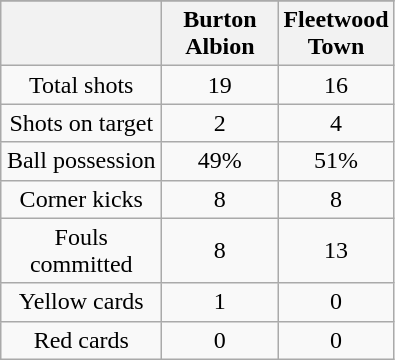<table class="wikitable" style="text-align:center">
<tr>
</tr>
<tr>
<th width=100 scope=col></th>
<th width=70 scope=col>Burton Albion</th>
<th width=70 scope=col>Fleetwood Town</th>
</tr>
<tr>
<td>Total shots</td>
<td>19</td>
<td>16</td>
</tr>
<tr>
<td>Shots on target</td>
<td>2</td>
<td>4</td>
</tr>
<tr>
<td>Ball possession</td>
<td>49%</td>
<td>51%</td>
</tr>
<tr>
<td>Corner kicks</td>
<td>8</td>
<td>8</td>
</tr>
<tr>
<td>Fouls committed</td>
<td>8</td>
<td>13</td>
</tr>
<tr>
<td>Yellow cards</td>
<td>1</td>
<td>0</td>
</tr>
<tr>
<td>Red cards</td>
<td>0</td>
<td>0</td>
</tr>
</table>
